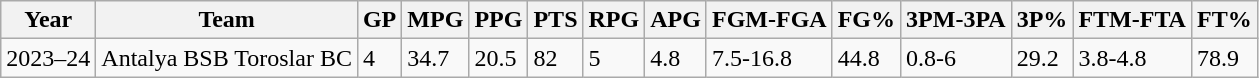<table class="wikitable">
<tr>
<th>Year</th>
<th>Team</th>
<th>GP</th>
<th>MPG</th>
<th>PPG</th>
<th>PTS</th>
<th>RPG</th>
<th>APG</th>
<th>FGM-FGA</th>
<th>FG%</th>
<th>3PM-3PA</th>
<th>3P%</th>
<th>FTM-FTA</th>
<th>FT%</th>
</tr>
<tr>
<td>2023–24</td>
<td>Antalya BSB Toroslar BC</td>
<td>4</td>
<td>34.7</td>
<td>20.5</td>
<td>82</td>
<td>5</td>
<td>4.8</td>
<td>7.5-16.8</td>
<td>44.8</td>
<td>0.8-6</td>
<td>29.2</td>
<td>3.8-4.8</td>
<td>78.9</td>
</tr>
</table>
